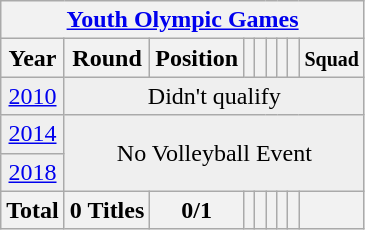<table class="wikitable" style="text-align: center;">
<tr>
<th colspan=9><a href='#'>Youth Olympic Games</a></th>
</tr>
<tr>
<th>Year</th>
<th>Round</th>
<th>Position</th>
<th></th>
<th></th>
<th></th>
<th></th>
<th></th>
<th><small>Squad</small></th>
</tr>
<tr bgcolor="efefef">
<td> <a href='#'>2010</a></td>
<td colspan=9>Didn't qualify</td>
</tr>
<tr bgcolor="efefef">
<td> <a href='#'>2014</a></td>
<td colspan=9 rowspan=2 align=center>No Volleyball Event</td>
</tr>
<tr bgcolor="efefef">
<td> <a href='#'>2018</a></td>
</tr>
<tr>
<th>Total</th>
<th>0 Titles</th>
<th>0/1</th>
<th></th>
<th></th>
<th></th>
<th></th>
<th></th>
<th></th>
</tr>
</table>
